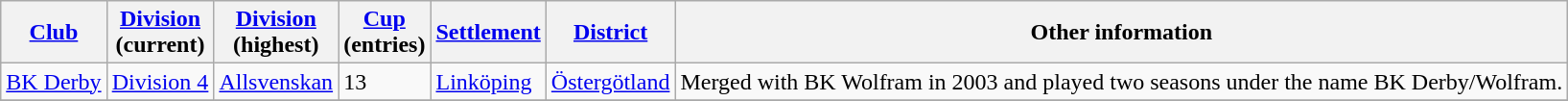<table class="wikitable" style="text-align:left">
<tr>
<th style= width="180px"><a href='#'>Club</a></th>
<th style= width="80px"><a href='#'>Division</a><br> (current)</th>
<th style= width="80px"><a href='#'>Division</a><br> (highest)</th>
<th style= width="60px"><a href='#'>Cup</a><br> (entries)</th>
<th style= width="110px"><a href='#'>Settlement</a></th>
<th style= width="110px"><a href='#'>District</a></th>
<th style= width="230px">Other information</th>
</tr>
<tr>
<td><a href='#'>BK Derby</a></td>
<td><a href='#'>Division 4</a></td>
<td><a href='#'>Allsvenskan</a></td>
<td>13</td>
<td><a href='#'>Linköping</a></td>
<td><a href='#'>Östergötland</a></td>
<td>Merged with BK Wolfram in 2003 and played two seasons under the name BK Derby/Wolfram.</td>
</tr>
<tr>
</tr>
</table>
